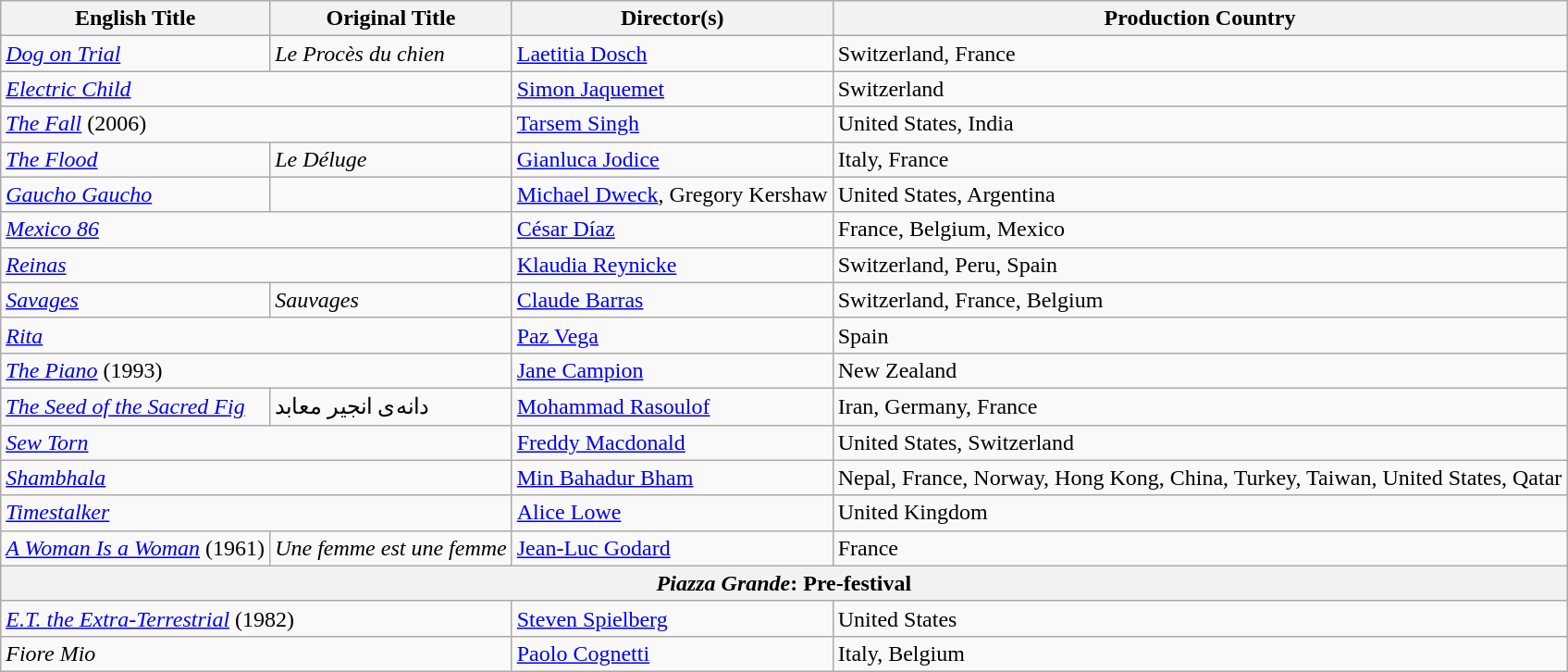<table class="wikitable">
<tr>
<th scope="col">English Title</th>
<th scope="col">Original Title</th>
<th scope="col">Director(s)</th>
<th scope="col">Production Country</th>
</tr>
<tr>
<td><em><a href='#'>Dog on Trial</a></em></td>
<td><em>Le Procès du chien</em></td>
<td><a href='#'>Laetitia Dosch</a></td>
<td>Switzerland, France</td>
</tr>
<tr>
<td colspan="2"><em><a href='#'>Electric Child</a></em></td>
<td><a href='#'>Simon Jaquemet</a></td>
<td>Switzerland</td>
</tr>
<tr>
<td colspan="2"><em><a href='#'>The Fall</a></em> (2006)</td>
<td><a href='#'>Tarsem Singh</a></td>
<td>United States, India</td>
</tr>
<tr>
<td><em><a href='#'>The Flood</a></em></td>
<td><em>Le Déluge</em></td>
<td><a href='#'>Gianluca Jodice</a></td>
<td>Italy, France</td>
</tr>
<tr>
<td><em><a href='#'>Gaucho Gaucho</a></em></td>
<td></td>
<td><a href='#'>Michael Dweck</a>, Gregory Kershaw</td>
<td>United States, Argentina</td>
</tr>
<tr>
<td colspan="2"><em><a href='#'>Mexico 86</a></em></td>
<td><a href='#'>César Díaz</a></td>
<td>France, Belgium, Mexico</td>
</tr>
<tr>
<td colspan="2"><em><a href='#'>Reinas</a></em></td>
<td><a href='#'>Klaudia Reynicke</a></td>
<td>Switzerland, Peru, Spain</td>
</tr>
<tr>
<td><em><a href='#'>Savages</a></em></td>
<td><em>Sauvages</em></td>
<td><a href='#'>Claude Barras</a></td>
<td>Switzerland, France, Belgium</td>
</tr>
<tr>
<td colspan="2"><em><a href='#'>Rita</a></em></td>
<td><a href='#'>Paz Vega</a></td>
<td>Spain</td>
</tr>
<tr>
<td colspan="2"><em><a href='#'>The Piano</a></em> (1993)</td>
<td><a href='#'>Jane Campion</a></td>
<td>New Zealand</td>
</tr>
<tr>
<td><em><a href='#'>The Seed of the Sacred Fig</a></em></td>
<td>دانه‌ی انجیر معابد</td>
<td><a href='#'>Mohammad Rasoulof</a></td>
<td>Iran, Germany, France</td>
</tr>
<tr>
<td colspan="2"><em><a href='#'>Sew Torn</a></em></td>
<td><a href='#'>Freddy Macdonald</a></td>
<td>United States, Switzerland</td>
</tr>
<tr>
<td colspan="2"><em><a href='#'>Shambhala</a></em></td>
<td><a href='#'>Min Bahadur Bham</a></td>
<td>Nepal, France, Norway, Hong Kong, China, Turkey, Taiwan, United States, Qatar</td>
</tr>
<tr>
<td colspan="2"><em><a href='#'>Timestalker</a></em></td>
<td><a href='#'>Alice Lowe</a></td>
<td>United Kingdom</td>
</tr>
<tr>
<td><em><a href='#'>A Woman Is a Woman</a></em> (1961)</td>
<td><em>Une femme est une femme</em></td>
<td><a href='#'>Jean-Luc Godard</a></td>
<td>France</td>
</tr>
<tr>
<th colspan="4"><em>Piazza Grande</em>: Pre-festival</th>
</tr>
<tr>
<td colspan="2"><em><a href='#'>E.T. the Extra-Terrestrial</a></em> (1982)</td>
<td><a href='#'>Steven Spielberg</a></td>
<td>United States</td>
</tr>
<tr>
<td colspan="2"><em>Fiore Mio</em></td>
<td><a href='#'>Paolo Cognetti</a></td>
<td>Italy, Belgium</td>
</tr>
</table>
